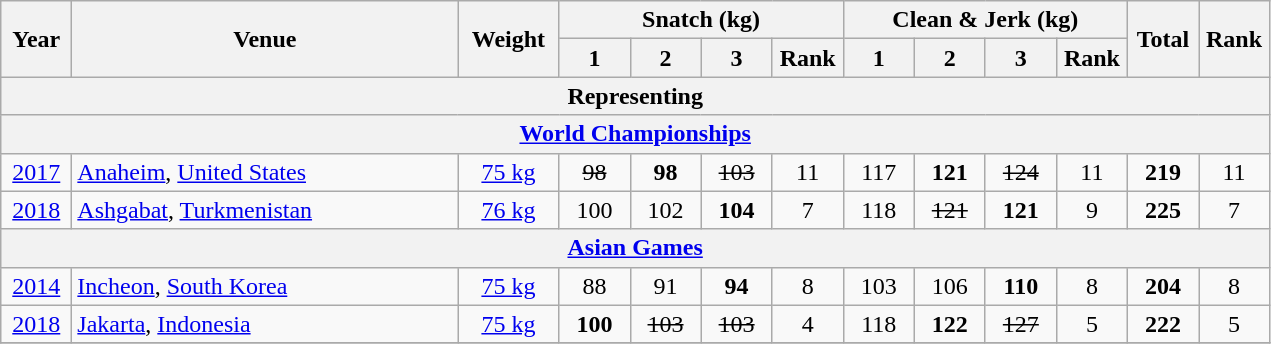<table class = "wikitable" style="text-align:center;">
<tr>
<th rowspan=2 width=40>Year</th>
<th rowspan=2 width=250>Venue</th>
<th rowspan=2 width=60>Weight</th>
<th colspan=4>Snatch (kg)</th>
<th colspan=4>Clean & Jerk (kg)</th>
<th rowspan=2 width=40>Total</th>
<th rowspan=2 width=40>Rank</th>
</tr>
<tr>
<th width=40>1</th>
<th width=40>2</th>
<th width=40>3</th>
<th width=40>Rank</th>
<th width=40>1</th>
<th width=40>2</th>
<th width=40>3</th>
<th width=40>Rank</th>
</tr>
<tr>
<th colspan=13>Representing </th>
</tr>
<tr>
<th colspan=13><a href='#'>World Championships</a></th>
</tr>
<tr>
<td><a href='#'>2017</a></td>
<td align=left> <a href='#'>Anaheim</a>, <a href='#'>United States</a></td>
<td><a href='#'>75 kg</a></td>
<td><s>98</s></td>
<td><strong>98</strong></td>
<td><s>103</s></td>
<td>11</td>
<td>117</td>
<td><strong>121</strong></td>
<td><s>124</s></td>
<td>11</td>
<td><strong>219</strong></td>
<td>11</td>
</tr>
<tr>
<td><a href='#'>2018</a></td>
<td align=left> <a href='#'>Ashgabat</a>, <a href='#'>Turkmenistan</a></td>
<td><a href='#'>76 kg</a></td>
<td>100</td>
<td>102</td>
<td><strong>104</strong></td>
<td>7</td>
<td>118</td>
<td><s>121</s></td>
<td><strong>121</strong></td>
<td>9</td>
<td><strong>225</strong></td>
<td>7</td>
</tr>
<tr>
<th colspan=13><a href='#'>Asian Games</a></th>
</tr>
<tr>
<td><a href='#'>2014</a></td>
<td align=left> <a href='#'>Incheon</a>, <a href='#'>South Korea</a></td>
<td><a href='#'>75 kg</a></td>
<td>88</td>
<td>91</td>
<td><strong>94</strong></td>
<td>8</td>
<td>103</td>
<td>106</td>
<td><strong>110</strong></td>
<td>8</td>
<td><strong>204</strong></td>
<td>8</td>
</tr>
<tr>
<td><a href='#'>2018</a></td>
<td align=left> <a href='#'>Jakarta</a>, <a href='#'>Indonesia</a></td>
<td><a href='#'>75 kg</a></td>
<td><strong>100</strong></td>
<td><s>103</s></td>
<td><s>103</s></td>
<td>4</td>
<td>118</td>
<td><strong>122</strong></td>
<td><s>127</s></td>
<td>5</td>
<td><strong>222</strong></td>
<td>5</td>
</tr>
<tr>
</tr>
</table>
